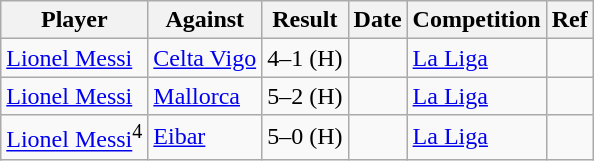<table class="wikitable">
<tr>
<th>Player</th>
<th>Against</th>
<th style="text-align:center">Result</th>
<th>Date</th>
<th style="text-align:center">Competition</th>
<th>Ref</th>
</tr>
<tr>
<td> <a href='#'>Lionel Messi</a></td>
<td> <a href='#'>Celta Vigo</a></td>
<td>4–1 (H)</td>
<td></td>
<td><a href='#'>La Liga</a></td>
<td></td>
</tr>
<tr>
<td> <a href='#'>Lionel Messi</a></td>
<td> <a href='#'>Mallorca</a></td>
<td>5–2 (H)</td>
<td></td>
<td><a href='#'>La Liga</a></td>
<td></td>
</tr>
<tr>
<td> <a href='#'>Lionel Messi</a><sup>4</sup></td>
<td> <a href='#'>Eibar</a></td>
<td>5–0 (H)</td>
<td></td>
<td><a href='#'>La Liga</a></td>
<td></td>
</tr>
</table>
